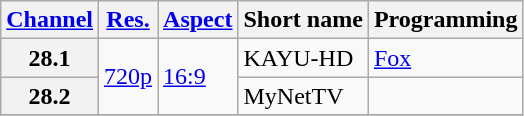<table class="wikitable">
<tr>
<th scope = "col"><a href='#'>Channel</a></th>
<th scope = "col"><a href='#'>Res.</a></th>
<th scope = "col"><a href='#'>Aspect</a></th>
<th scope = "col">Short name</th>
<th scope = "col">Programming</th>
</tr>
<tr>
<th scope = "row">28.1</th>
<td rowspan=2><a href='#'>720p</a></td>
<td rowspan=2><a href='#'>16:9</a></td>
<td>KAYU-HD</td>
<td><a href='#'>Fox</a></td>
</tr>
<tr>
<th scope = "row">28.2</th>
<td>MyNetTV</td>
<td></td>
</tr>
<tr>
</tr>
</table>
